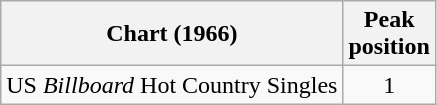<table class="wikitable sortable">
<tr>
<th>Chart (1966)</th>
<th>Peak<br>position</th>
</tr>
<tr>
<td>US <em>Billboard</em> Hot Country Singles</td>
<td align="center">1</td>
</tr>
</table>
